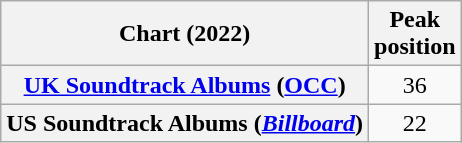<table class="wikitable plainrowheaders" style="text-align:center">
<tr>
<th scope="col">Chart (2022)</th>
<th scope="col">Peak<br>position</th>
</tr>
<tr>
<th scope="row"><a href='#'>UK Soundtrack Albums</a> (<a href='#'>OCC</a>)</th>
<td>36</td>
</tr>
<tr>
<th scope="row">US Soundtrack Albums (<a href='#'><em>Billboard</em></a>)</th>
<td>22</td>
</tr>
</table>
